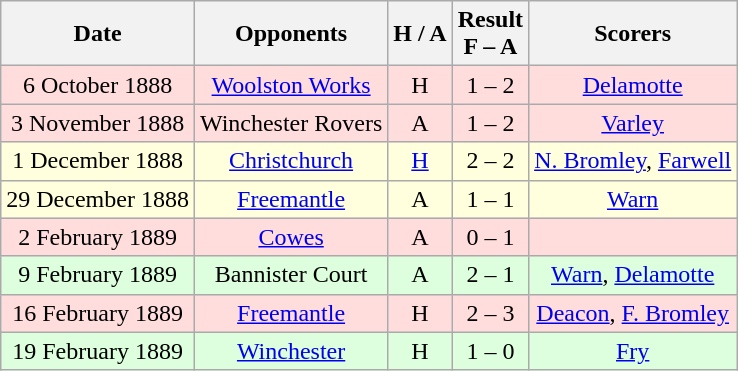<table class="wikitable" style="text-align:center">
<tr>
<th>Date</th>
<th>Opponents</th>
<th>H / A</th>
<th>Result<br>F – A</th>
<th>Scorers</th>
</tr>
<tr bgcolor="#ffdddd">
<td>6 October 1888</td>
<td><a href='#'>Woolston Works</a></td>
<td>H</td>
<td>1 – 2</td>
<td><a href='#'>Delamotte</a></td>
</tr>
<tr bgcolor="#ffdddd">
<td>3 November 1888</td>
<td>Winchester Rovers</td>
<td>A</td>
<td>1 – 2</td>
<td><a href='#'>Varley</a></td>
</tr>
<tr bgcolor="#ffffdd">
<td>1 December 1888</td>
<td><a href='#'>Christchurch</a></td>
<td><a href='#'>H</a></td>
<td>2 – 2</td>
<td><a href='#'>N. Bromley</a>, <a href='#'>Farwell</a></td>
</tr>
<tr bgcolor="#ffffdd">
<td>29 December 1888</td>
<td><a href='#'>Freemantle</a></td>
<td>A</td>
<td>1 – 1</td>
<td><a href='#'>Warn</a></td>
</tr>
<tr bgcolor="#ffdddd">
<td>2 February 1889</td>
<td><a href='#'>Cowes</a></td>
<td>A</td>
<td>0 – 1</td>
<td></td>
</tr>
<tr bgcolor="#ddffdd">
<td>9 February 1889</td>
<td>Bannister Court</td>
<td>A</td>
<td>2 – 1</td>
<td><a href='#'>Warn</a>, <a href='#'>Delamotte</a></td>
</tr>
<tr bgcolor="#ffdddd">
<td>16 February 1889</td>
<td><a href='#'>Freemantle</a></td>
<td>H</td>
<td>2 – 3</td>
<td><a href='#'>Deacon</a>, <a href='#'>F. Bromley</a></td>
</tr>
<tr bgcolor="#ddffdd">
<td>19 February 1889</td>
<td><a href='#'>Winchester</a></td>
<td>H</td>
<td>1 – 0</td>
<td><a href='#'>Fry</a></td>
</tr>
</table>
